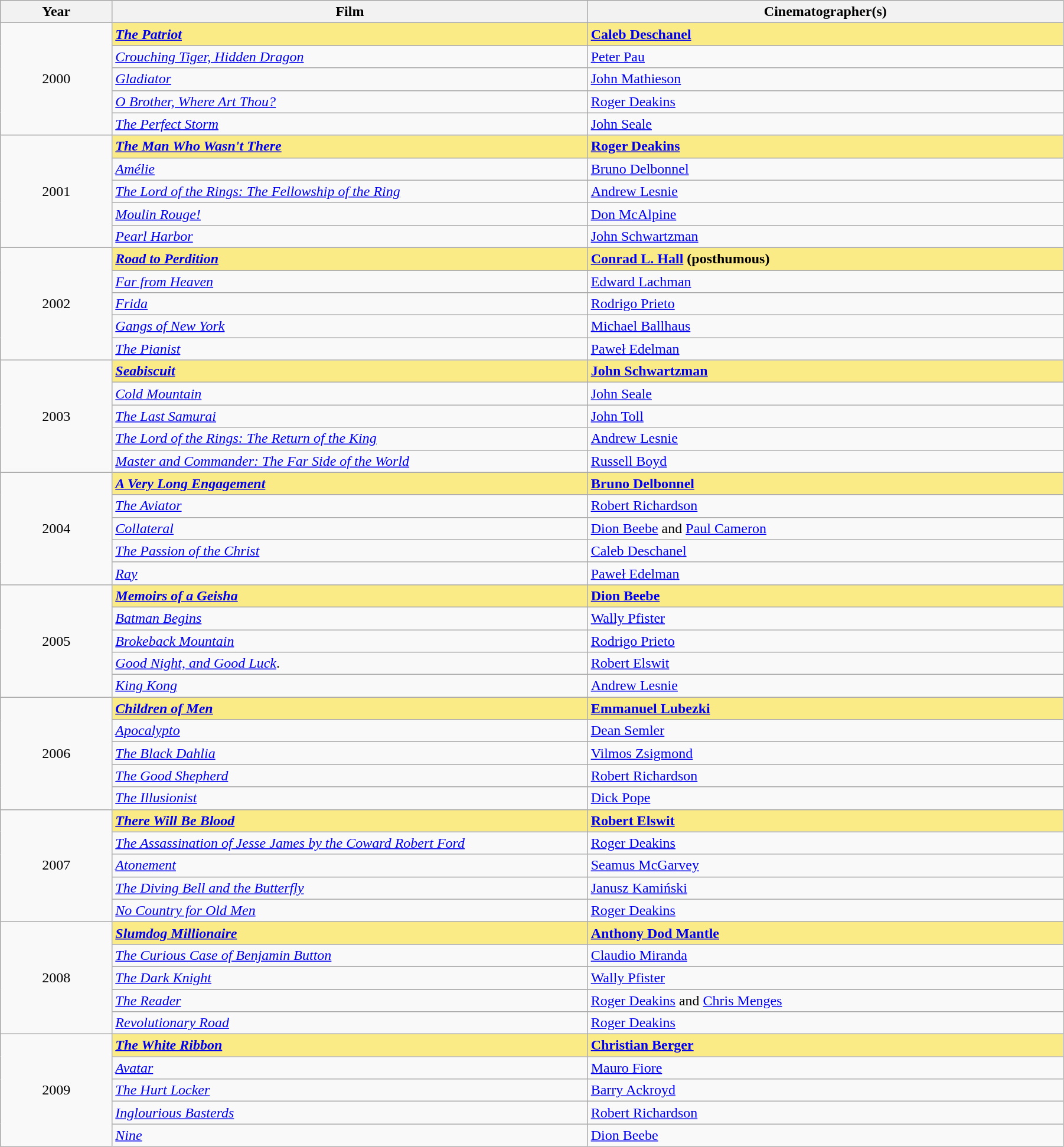<table class="wikitable" width="95%" cellpadding="5">
<tr>
<th width="100"><strong>Year</strong></th>
<th width="450"><strong>Film</strong></th>
<th width="450"><strong>Cinematographer(s)</strong></th>
</tr>
<tr>
<td rowspan="5" style="text-align:center;">2000<br></td>
<td style="background:#FAEB86;"><strong><em><a href='#'>The Patriot</a></em></strong></td>
<td style="background:#FAEB86;"><strong><a href='#'>Caleb Deschanel</a></strong></td>
</tr>
<tr>
<td><em><a href='#'>Crouching Tiger, Hidden Dragon</a> </em></td>
<td><a href='#'>Peter Pau</a></td>
</tr>
<tr>
<td><em><a href='#'>Gladiator</a></em></td>
<td><a href='#'>John Mathieson</a></td>
</tr>
<tr>
<td><em><a href='#'>O Brother, Where Art Thou?</a></em></td>
<td><a href='#'>Roger Deakins</a></td>
</tr>
<tr>
<td><em><a href='#'>The Perfect Storm</a></em></td>
<td><a href='#'>John Seale</a></td>
</tr>
<tr>
<td rowspan="5" style="text-align:center;">2001<br></td>
<td style="background:#FAEB86;"><strong><em><a href='#'>The Man Who Wasn't There</a></em></strong></td>
<td style="background:#FAEB86;"><strong><a href='#'>Roger Deakins</a></strong></td>
</tr>
<tr>
<td><em><a href='#'>Amélie</a></em></td>
<td><a href='#'>Bruno Delbonnel</a></td>
</tr>
<tr>
<td><em><a href='#'>The Lord of the Rings: The Fellowship of the Ring</a> </em></td>
<td><a href='#'>Andrew Lesnie</a></td>
</tr>
<tr>
<td><em><a href='#'>Moulin Rouge!</a></em></td>
<td><a href='#'>Don McAlpine</a></td>
</tr>
<tr>
<td><em><a href='#'>Pearl Harbor</a></em></td>
<td><a href='#'>John Schwartzman</a></td>
</tr>
<tr>
<td rowspan="5" style="text-align:center;">2002<br></td>
<td style="background:#FAEB86;"><strong><em><a href='#'>Road to Perdition</a> </em></strong> <strong><em></em></strong></td>
<td style="background:#FAEB86;"><strong><a href='#'>Conrad L. Hall</a> (posthumous)</strong></td>
</tr>
<tr>
<td><em><a href='#'>Far from Heaven</a></em></td>
<td><a href='#'>Edward Lachman</a></td>
</tr>
<tr>
<td><em><a href='#'>Frida</a></em></td>
<td><a href='#'>Rodrigo Prieto</a></td>
</tr>
<tr>
<td><em><a href='#'>Gangs of New York</a></em></td>
<td><a href='#'>Michael Ballhaus</a></td>
</tr>
<tr>
<td><em><a href='#'>The Pianist</a></em></td>
<td><a href='#'>Paweł Edelman</a></td>
</tr>
<tr>
<td rowspan="5" style="text-align:center;">2003<br></td>
<td style="background:#FAEB86;"><strong><em><a href='#'>Seabiscuit</a></em></strong></td>
<td style="background:#FAEB86;"><strong><a href='#'>John Schwartzman</a></strong></td>
</tr>
<tr>
<td><em><a href='#'>Cold Mountain</a></em></td>
<td><a href='#'>John Seale</a></td>
</tr>
<tr>
<td><em><a href='#'>The Last Samurai</a></em></td>
<td><a href='#'>John Toll</a></td>
</tr>
<tr>
<td><em><a href='#'>The Lord of the Rings: The Return of the King</a></em></td>
<td><a href='#'>Andrew Lesnie</a></td>
</tr>
<tr>
<td><em><a href='#'>Master and Commander: The Far Side of the World</a> </em></td>
<td><a href='#'>Russell Boyd</a></td>
</tr>
<tr>
<td rowspan="5" style="text-align:center;">2004<br></td>
<td style="background:#FAEB86;"><strong><em><a href='#'>A Very Long Engagement</a></em></strong></td>
<td style="background:#FAEB86;"><strong><a href='#'>Bruno Delbonnel</a></strong></td>
</tr>
<tr>
<td><em><a href='#'>The Aviator</a> </em></td>
<td><a href='#'>Robert Richardson</a></td>
</tr>
<tr>
<td><em><a href='#'>Collateral</a></em></td>
<td><a href='#'>Dion Beebe</a> and <a href='#'>Paul Cameron</a></td>
</tr>
<tr>
<td><em><a href='#'>The Passion of the Christ</a></em></td>
<td><a href='#'>Caleb Deschanel</a></td>
</tr>
<tr>
<td><em><a href='#'>Ray</a></em></td>
<td><a href='#'>Paweł Edelman</a></td>
</tr>
<tr>
<td rowspan="5" style="text-align:center;">2005<br></td>
<td style="background:#FAEB86;"><strong><em><a href='#'>Memoirs of a Geisha</a> </em></strong></td>
<td style="background:#FAEB86;"><strong><a href='#'>Dion Beebe</a></strong></td>
</tr>
<tr>
<td><em><a href='#'>Batman Begins</a></em></td>
<td><a href='#'>Wally Pfister</a></td>
</tr>
<tr>
<td><em><a href='#'>Brokeback Mountain</a></em></td>
<td><a href='#'>Rodrigo Prieto</a></td>
</tr>
<tr>
<td><em><a href='#'>Good Night, and Good Luck</a></em>.</td>
<td><a href='#'>Robert Elswit</a></td>
</tr>
<tr>
<td><em><a href='#'>King Kong</a></em></td>
<td><a href='#'>Andrew Lesnie</a></td>
</tr>
<tr>
<td rowspan="5" style="text-align:center;">2006<br></td>
<td style="background:#FAEB86;"><strong><em><a href='#'>Children of Men</a></em></strong></td>
<td style="background:#FAEB86;"><strong><a href='#'>Emmanuel Lubezki</a></strong></td>
</tr>
<tr>
<td><em><a href='#'>Apocalypto</a></em></td>
<td><a href='#'>Dean Semler</a></td>
</tr>
<tr>
<td><em><a href='#'>The Black Dahlia</a></em></td>
<td><a href='#'>Vilmos Zsigmond</a></td>
</tr>
<tr>
<td><em><a href='#'>The Good Shepherd</a></em></td>
<td><a href='#'>Robert Richardson</a></td>
</tr>
<tr>
<td><em><a href='#'>The Illusionist</a></em></td>
<td><a href='#'>Dick Pope</a></td>
</tr>
<tr>
<td rowspan="5" style="text-align:center;">2007<br></td>
<td style="background:#FAEB86;"><strong><em><a href='#'>There Will Be Blood</a> </em></strong></td>
<td style="background:#FAEB86;"><strong><a href='#'>Robert Elswit</a></strong></td>
</tr>
<tr>
<td><em><a href='#'>The Assassination of Jesse James by the Coward Robert Ford</a></em></td>
<td><a href='#'>Roger Deakins</a></td>
</tr>
<tr>
<td><em><a href='#'>Atonement</a></em></td>
<td><a href='#'>Seamus McGarvey</a></td>
</tr>
<tr>
<td><em><a href='#'>The Diving Bell and the Butterfly</a></em></td>
<td><a href='#'>Janusz Kamiński</a></td>
</tr>
<tr>
<td><em><a href='#'>No Country for Old Men</a></em></td>
<td><a href='#'>Roger Deakins</a></td>
</tr>
<tr>
<td rowspan="5" style="text-align:center;">2008<br></td>
<td style="background:#FAEB86;"><strong><em><a href='#'>Slumdog Millionaire</a> </em></strong></td>
<td style="background:#FAEB86;"><strong><a href='#'>Anthony Dod Mantle</a></strong></td>
</tr>
<tr>
<td><em><a href='#'>The Curious Case of Benjamin Button</a></em></td>
<td><a href='#'>Claudio Miranda</a></td>
</tr>
<tr>
<td><em><a href='#'>The Dark Knight</a></em></td>
<td><a href='#'>Wally Pfister</a></td>
</tr>
<tr>
<td><em><a href='#'>The Reader</a></em></td>
<td><a href='#'>Roger Deakins</a> and <a href='#'>Chris Menges</a></td>
</tr>
<tr>
<td><em><a href='#'>Revolutionary Road</a></em></td>
<td><a href='#'>Roger Deakins</a></td>
</tr>
<tr>
<td rowspan="5" style="text-align:center;">2009<br></td>
<td style="background:#FAEB86;"><strong><em><a href='#'>The White Ribbon</a></em></strong></td>
<td style="background:#FAEB86;"><strong><a href='#'>Christian Berger</a></strong></td>
</tr>
<tr>
<td><em><a href='#'>Avatar</a> </em></td>
<td><a href='#'>Mauro Fiore</a></td>
</tr>
<tr>
<td><em><a href='#'>The Hurt Locker</a></em></td>
<td><a href='#'>Barry Ackroyd</a></td>
</tr>
<tr>
<td><em><a href='#'>Inglourious Basterds</a></em></td>
<td><a href='#'>Robert Richardson</a></td>
</tr>
<tr>
<td><em><a href='#'>Nine</a></em></td>
<td><a href='#'>Dion Beebe</a></td>
</tr>
</table>
